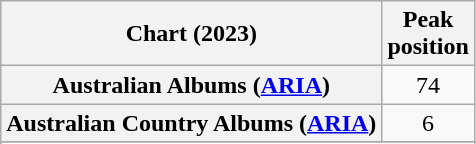<table class="wikitable sortable plainrowheaders" style="text-align:center">
<tr>
<th scope="col">Chart (2023)</th>
<th scope="col">Peak<br>position</th>
</tr>
<tr>
<th scope="row">Australian Albums (<a href='#'>ARIA</a>)</th>
<td>74</td>
</tr>
<tr>
<th scope="row">Australian Country Albums (<a href='#'>ARIA</a>)</th>
<td>6</td>
</tr>
<tr>
</tr>
<tr>
</tr>
<tr>
</tr>
<tr>
</tr>
<tr>
</tr>
<tr>
</tr>
</table>
